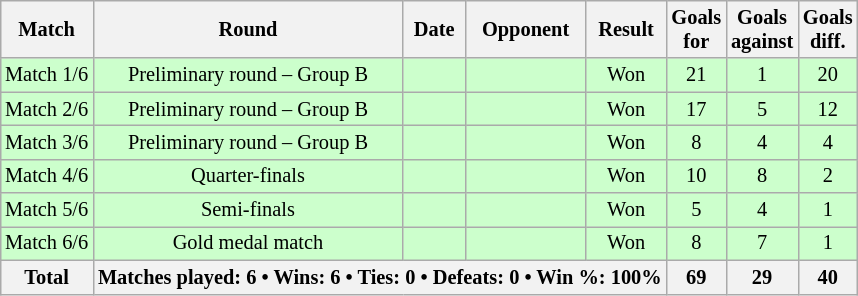<table class="wikitable sortable" style="text-align: center; font-size: 85%; margin-left: 1em;">
<tr>
<th>Match</th>
<th>Round</th>
<th>Date</th>
<th>Opponent</th>
<th>Result</th>
<th>Goals<br>for</th>
<th>Goals<br>against</th>
<th>Goals<br>diff.</th>
</tr>
<tr style="background-color: #ccffcc;">
<td>Match 1/6</td>
<td>Preliminary round – Group B</td>
<td style="text-align: right;"></td>
<td style="text-align: left;"></td>
<td>Won</td>
<td>21</td>
<td>1</td>
<td>20</td>
</tr>
<tr style="background-color: #ccffcc;">
<td>Match 2/6</td>
<td>Preliminary round – Group B</td>
<td style="text-align: right;"></td>
<td style="text-align: left;"></td>
<td>Won</td>
<td>17</td>
<td>5</td>
<td>12</td>
</tr>
<tr style="background-color: #ccffcc;">
<td>Match 3/6</td>
<td>Preliminary round – Group B</td>
<td style="text-align: right;"></td>
<td style="text-align: left;"></td>
<td>Won</td>
<td>8</td>
<td>4</td>
<td>4</td>
</tr>
<tr style="background-color: #ccffcc;">
<td>Match 4/6</td>
<td>Quarter-finals</td>
<td style="text-align: right;"></td>
<td style="text-align: left;"></td>
<td>Won</td>
<td>10</td>
<td>8</td>
<td>2</td>
</tr>
<tr style="background-color: #ccffcc;">
<td>Match 5/6</td>
<td>Semi-finals</td>
<td style="text-align: right;"></td>
<td style="text-align: left;"></td>
<td>Won</td>
<td>5</td>
<td>4</td>
<td>1</td>
</tr>
<tr style="background-color: #ccffcc;">
<td>Match 6/6</td>
<td>Gold medal match</td>
<td style="text-align: right;"></td>
<td style="text-align: left;"></td>
<td>Won</td>
<td>8</td>
<td>7</td>
<td>1</td>
</tr>
<tr>
<th>Total</th>
<th colspan="4">Matches played: 6 • Wins: 6 • Ties: 0 • Defeats: 0 • Win %: 100%</th>
<th>69</th>
<th>29</th>
<th>40</th>
</tr>
</table>
